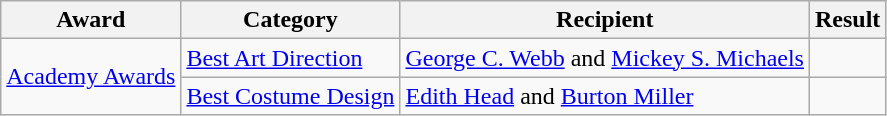<table class="wikitable">
<tr>
<th>Award</th>
<th>Category</th>
<th>Recipient</th>
<th>Result</th>
</tr>
<tr>
<td rowspan=2><a href='#'>Academy Awards</a></td>
<td><a href='#'>Best Art Direction</a></td>
<td><a href='#'>George C. Webb</a> and <a href='#'>Mickey S. Michaels</a></td>
<td></td>
</tr>
<tr>
<td><a href='#'>Best Costume Design</a></td>
<td><a href='#'>Edith Head</a> and <a href='#'>Burton Miller</a></td>
<td></td>
</tr>
</table>
